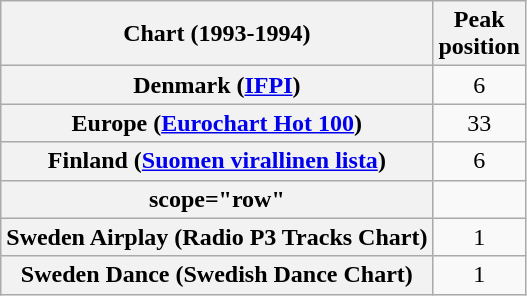<table class="wikitable sortable plainrowheaders" style="text-align:center">
<tr>
<th scope="col">Chart (1993-1994)</th>
<th scope="col">Peak<br>position</th>
</tr>
<tr>
<th scope="row">Denmark (<a href='#'>IFPI</a>)</th>
<td>6</td>
</tr>
<tr>
<th scope="row">Europe (<a href='#'>Eurochart Hot 100</a>)</th>
<td>33</td>
</tr>
<tr>
<th scope="row">Finland (<a href='#'>Suomen virallinen lista</a>)</th>
<td>6</td>
</tr>
<tr>
<th>scope="row"</th>
</tr>
<tr>
<th scope="row">Sweden Airplay (Radio P3 Tracks Chart)</th>
<td>1</td>
</tr>
<tr>
<th scope="row">Sweden Dance (Swedish Dance Chart)</th>
<td>1</td>
</tr>
</table>
